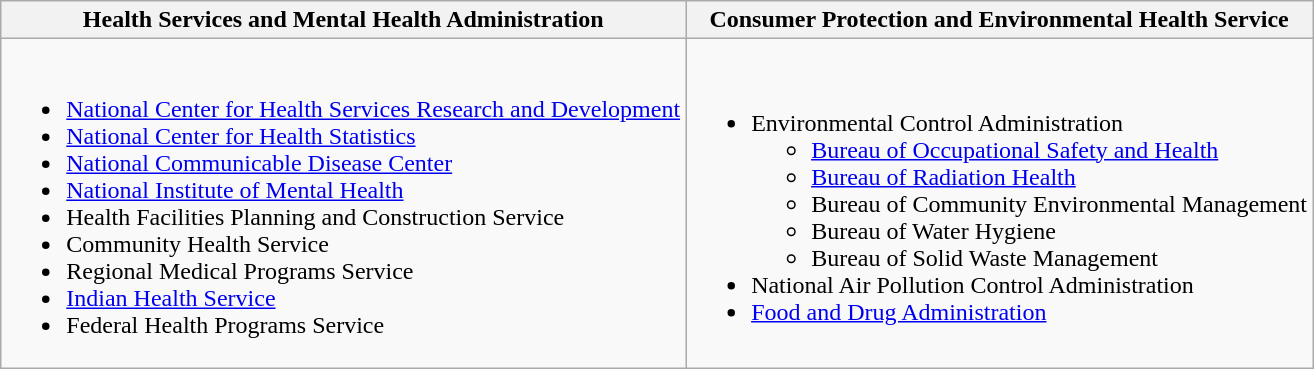<table class="wikitable">
<tr>
<th>Health Services and Mental Health Administration</th>
<th>Consumer Protection and Environmental Health Service</th>
</tr>
<tr>
<td><br><ul><li><a href='#'>National Center for Health Services Research and Development</a></li><li><a href='#'>National Center for Health Statistics</a></li><li><a href='#'>National Communicable Disease Center</a></li><li><a href='#'>National Institute of Mental Health</a></li><li>Health Facilities Planning and Construction Service</li><li>Community Health Service</li><li>Regional Medical Programs Service</li><li><a href='#'>Indian Health Service</a></li><li>Federal Health Programs Service</li></ul></td>
<td><br><ul><li>Environmental Control Administration<ul><li><a href='#'>Bureau of Occupational Safety and Health</a></li><li><a href='#'>Bureau of Radiation Health</a></li><li>Bureau of Community Environmental Management</li><li>Bureau of Water Hygiene</li><li>Bureau of Solid Waste Management</li></ul></li><li>National Air Pollution Control Administration</li><li><a href='#'>Food and Drug Administration</a></li></ul></td>
</tr>
</table>
